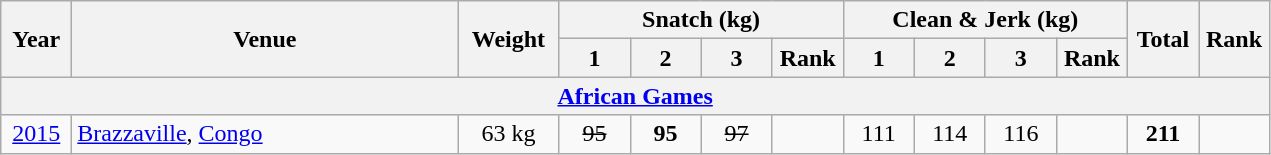<table class = "wikitable" style="text-align:center;">
<tr>
<th rowspan=2 width=40>Year</th>
<th rowspan=2 width=250>Venue</th>
<th rowspan=2 width=60>Weight</th>
<th colspan=4>Snatch (kg)</th>
<th colspan=4>Clean & Jerk (kg)</th>
<th rowspan=2 width=40>Total</th>
<th rowspan=2 width=40>Rank</th>
</tr>
<tr>
<th width=40>1</th>
<th width=40>2</th>
<th width=40>3</th>
<th width=40>Rank</th>
<th width=40>1</th>
<th width=40>2</th>
<th width=40>3</th>
<th width=40>Rank</th>
</tr>
<tr>
<th colspan=13><a href='#'>African Games</a></th>
</tr>
<tr>
<td><a href='#'>2015</a></td>
<td align=left> <a href='#'>Brazzaville</a>, <a href='#'>Congo</a></td>
<td>63 kg</td>
<td><s>95</s></td>
<td><strong>95</strong></td>
<td><s>97</s></td>
<td></td>
<td>111</td>
<td>114</td>
<td>116</td>
<td></td>
<td><strong>211</strong></td>
<td></td>
</tr>
</table>
